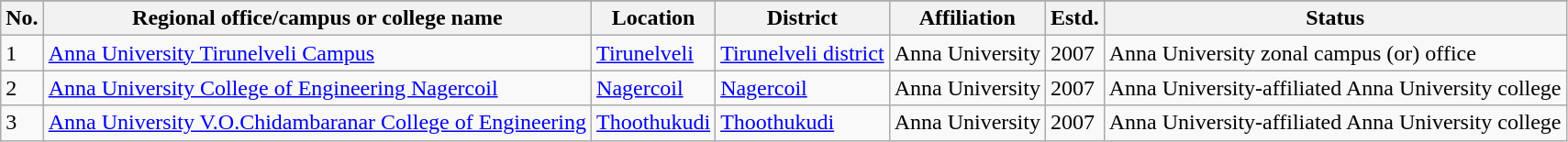<table class="wikitable sortable">
<tr>
</tr>
<tr>
<th>No.</th>
<th>Regional office/campus or college name</th>
<th>Location</th>
<th>District</th>
<th>Affiliation</th>
<th>Estd.</th>
<th>Status</th>
</tr>
<tr>
<td>1</td>
<td><a href='#'>Anna University Tirunelveli Campus</a></td>
<td><a href='#'>Tirunelveli</a></td>
<td><a href='#'>Tirunelveli district</a></td>
<td>Anna University</td>
<td>2007</td>
<td>Anna University zonal campus (or) office</td>
</tr>
<tr>
<td>2</td>
<td><a href='#'>Anna University College of Engineering Nagercoil</a></td>
<td><a href='#'>Nagercoil</a></td>
<td><a href='#'>Nagercoil</a></td>
<td>Anna University</td>
<td>2007</td>
<td>Anna University-affiliated Anna University college</td>
</tr>
<tr>
<td>3</td>
<td><a href='#'>Anna University V.O.Chidambaranar College of Engineering</a></td>
<td><a href='#'>Thoothukudi</a></td>
<td><a href='#'>Thoothukudi</a></td>
<td>Anna University</td>
<td>2007</td>
<td>Anna University-affiliated Anna University college</td>
</tr>
</table>
